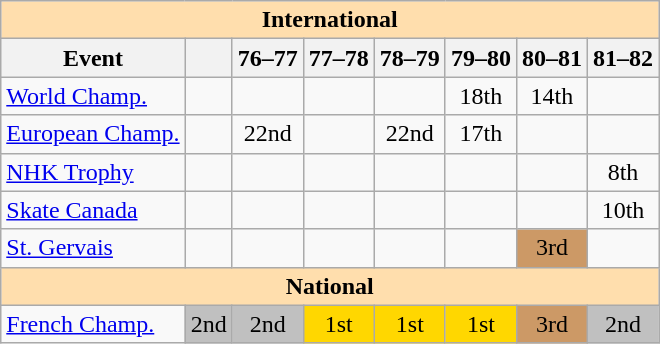<table class="wikitable" style="text-align:center">
<tr>
<th style="background-color: #ffdead; " colspan=8 align=center>International</th>
</tr>
<tr>
<th>Event</th>
<th></th>
<th>76–77</th>
<th>77–78</th>
<th>78–79</th>
<th>79–80</th>
<th>80–81</th>
<th>81–82</th>
</tr>
<tr>
<td align=left><a href='#'>World Champ.</a></td>
<td></td>
<td></td>
<td></td>
<td></td>
<td>18th</td>
<td>14th</td>
<td></td>
</tr>
<tr>
<td align=left><a href='#'>European Champ.</a></td>
<td></td>
<td>22nd</td>
<td></td>
<td>22nd</td>
<td>17th</td>
<td></td>
<td></td>
</tr>
<tr>
<td align=left><a href='#'>NHK Trophy</a></td>
<td></td>
<td></td>
<td></td>
<td></td>
<td></td>
<td></td>
<td>8th</td>
</tr>
<tr>
<td align=left><a href='#'>Skate Canada</a></td>
<td></td>
<td></td>
<td></td>
<td></td>
<td></td>
<td></td>
<td>10th</td>
</tr>
<tr>
<td align=left><a href='#'>St. Gervais</a></td>
<td></td>
<td></td>
<td></td>
<td></td>
<td></td>
<td bgcolor=cc9966>3rd</td>
<td></td>
</tr>
<tr>
<th style="background-color: #ffdead; " colspan=8 align=center>National</th>
</tr>
<tr>
<td align=left><a href='#'>French Champ.</a></td>
<td bgcolor=silver>2nd</td>
<td bgcolor=silver>2nd</td>
<td bgcolor=gold>1st</td>
<td bgcolor=gold>1st</td>
<td bgcolor=gold>1st</td>
<td bgcolor=cc9966>3rd</td>
<td bgcolor=silver>2nd</td>
</tr>
</table>
